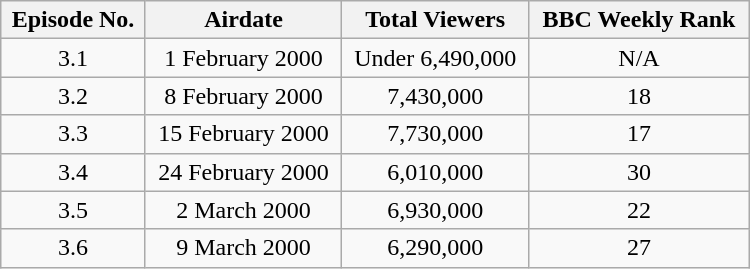<table width="500" class="wikitable" style="text-align:center;">
<tr>
<th>Episode No.</th>
<th>Airdate</th>
<th>Total Viewers</th>
<th>BBC Weekly Rank</th>
</tr>
<tr>
<td>3.1</td>
<td>1 February 2000</td>
<td>Under 6,490,000</td>
<td>N/A</td>
</tr>
<tr>
<td>3.2</td>
<td>8 February 2000</td>
<td>7,430,000</td>
<td>18</td>
</tr>
<tr>
<td>3.3</td>
<td>15 February 2000</td>
<td>7,730,000</td>
<td>17</td>
</tr>
<tr>
<td>3.4</td>
<td>24 February 2000</td>
<td>6,010,000</td>
<td>30</td>
</tr>
<tr>
<td>3.5</td>
<td>2 March 2000</td>
<td>6,930,000</td>
<td>22</td>
</tr>
<tr>
<td>3.6</td>
<td>9 March 2000</td>
<td>6,290,000</td>
<td>27</td>
</tr>
</table>
